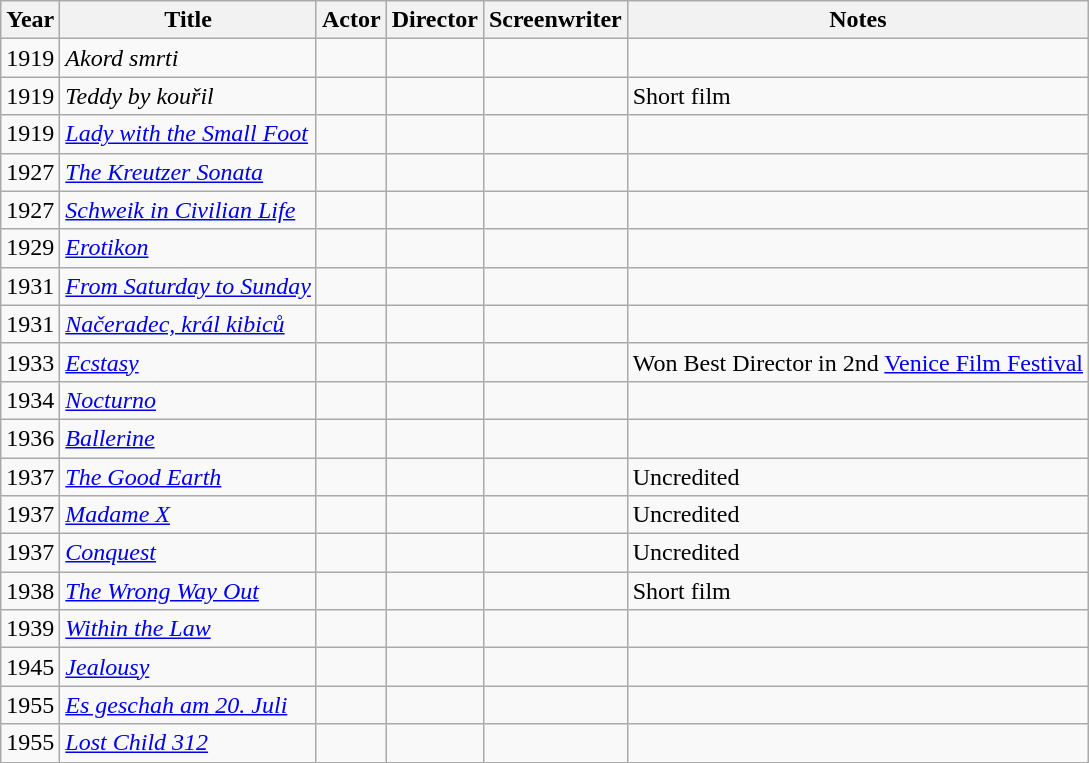<table class="wikitable sortable">
<tr>
<th>Year</th>
<th>Title</th>
<th>Actor</th>
<th>Director</th>
<th>Screenwriter</th>
<th>Notes</th>
</tr>
<tr>
<td>1919</td>
<td><em>Akord smrti</em></td>
<td></td>
<td></td>
<td></td>
<td></td>
</tr>
<tr>
<td>1919</td>
<td><em>Teddy by kouřil</em></td>
<td></td>
<td></td>
<td></td>
<td>Short film</td>
</tr>
<tr>
<td>1919</td>
<td><em><a href='#'>Lady with the Small Foot</a></em></td>
<td></td>
<td></td>
<td></td>
<td></td>
</tr>
<tr>
<td>1927</td>
<td><em><a href='#'>The Kreutzer Sonata</a></em></td>
<td></td>
<td></td>
<td></td>
<td></td>
</tr>
<tr>
<td>1927</td>
<td><em><a href='#'>Schweik in Civilian Life</a></em></td>
<td></td>
<td></td>
<td></td>
<td></td>
</tr>
<tr>
<td>1929</td>
<td><em><a href='#'>Erotikon</a></em></td>
<td></td>
<td></td>
<td></td>
<td></td>
</tr>
<tr>
<td>1931</td>
<td><em><a href='#'>From Saturday to Sunday</a></em></td>
<td></td>
<td></td>
<td></td>
<td></td>
</tr>
<tr>
<td>1931</td>
<td><em><a href='#'>Načeradec, král kibiců</a></em></td>
<td></td>
<td></td>
<td></td>
<td></td>
</tr>
<tr>
<td>1933</td>
<td><em><a href='#'>Ecstasy</a></em></td>
<td></td>
<td></td>
<td></td>
<td>Won Best Director in 2nd <a href='#'>Venice Film Festival</a></td>
</tr>
<tr>
<td>1934</td>
<td><em><a href='#'>Nocturno</a></em></td>
<td></td>
<td></td>
<td></td>
<td></td>
</tr>
<tr>
<td>1936</td>
<td><em><a href='#'>Ballerine</a></em></td>
<td></td>
<td></td>
<td></td>
<td></td>
</tr>
<tr>
<td>1937</td>
<td><em><a href='#'>The Good Earth</a></em></td>
<td></td>
<td></td>
<td></td>
<td>Uncredited</td>
</tr>
<tr>
<td>1937</td>
<td><em><a href='#'>Madame X</a></em></td>
<td></td>
<td></td>
<td></td>
<td>Uncredited</td>
</tr>
<tr>
<td>1937</td>
<td><em><a href='#'>Conquest</a></em></td>
<td></td>
<td></td>
<td></td>
<td>Uncredited</td>
</tr>
<tr>
<td>1938</td>
<td><em><a href='#'>The Wrong Way Out</a></em></td>
<td></td>
<td></td>
<td></td>
<td>Short film</td>
</tr>
<tr>
<td>1939</td>
<td><em><a href='#'>Within the Law</a></em></td>
<td></td>
<td></td>
<td></td>
<td></td>
</tr>
<tr>
<td>1945</td>
<td><em><a href='#'>Jealousy</a></em></td>
<td></td>
<td></td>
<td></td>
<td></td>
</tr>
<tr>
<td>1955</td>
<td><em><a href='#'>Es geschah am 20. Juli</a></em></td>
<td></td>
<td></td>
<td></td>
<td></td>
</tr>
<tr>
<td>1955</td>
<td><em><a href='#'>Lost Child 312</a></em></td>
<td></td>
<td></td>
<td></td>
<td></td>
</tr>
<tr>
</tr>
</table>
